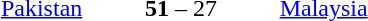<table style="text-align:center; width:100%;">
<tr>
<th width=45%></th>
<th width=10%></th>
<th width=45%></th>
</tr>
<tr>
<td align=right><a href='#'>Pakistan</a> </td>
<td><strong>51</strong> – 27</td>
<td align=left> <a href='#'>Malaysia</a></td>
</tr>
</table>
